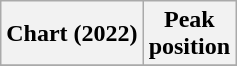<table class="wikitable plainrowheaders">
<tr>
<th>Chart (2022)</th>
<th>Peak<br>position</th>
</tr>
<tr>
</tr>
</table>
